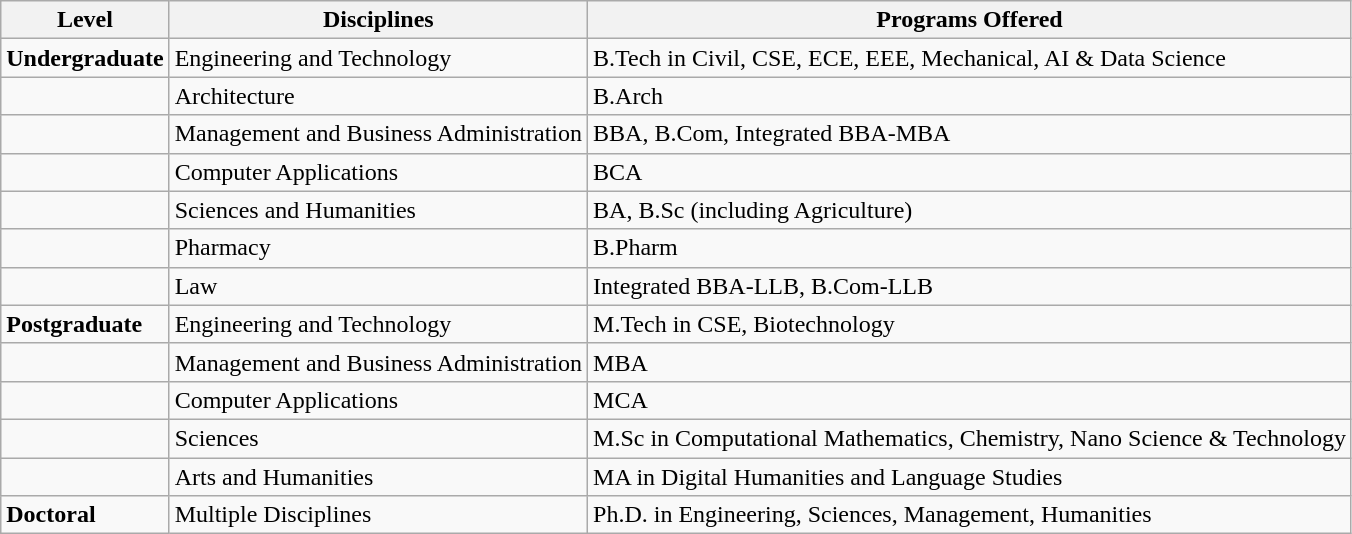<table class="wikitable">
<tr>
<th>Level</th>
<th>Disciplines</th>
<th>Programs Offered</th>
</tr>
<tr>
<td><strong>Undergraduate</strong></td>
<td>Engineering and Technology</td>
<td>B.Tech in Civil, CSE, ECE, EEE, Mechanical, AI & Data Science</td>
</tr>
<tr>
<td></td>
<td>Architecture</td>
<td>B.Arch</td>
</tr>
<tr>
<td></td>
<td>Management and Business Administration</td>
<td>BBA, B.Com, Integrated BBA-MBA</td>
</tr>
<tr>
<td></td>
<td>Computer Applications</td>
<td>BCA</td>
</tr>
<tr>
<td></td>
<td>Sciences and Humanities</td>
<td>BA, B.Sc (including Agriculture)</td>
</tr>
<tr>
<td></td>
<td>Pharmacy</td>
<td>B.Pharm</td>
</tr>
<tr>
<td></td>
<td>Law</td>
<td>Integrated BBA-LLB, B.Com-LLB</td>
</tr>
<tr>
<td><strong>Postgraduate</strong></td>
<td>Engineering and Technology</td>
<td>M.Tech in CSE, Biotechnology</td>
</tr>
<tr>
<td></td>
<td>Management and Business Administration</td>
<td>MBA</td>
</tr>
<tr>
<td></td>
<td>Computer Applications</td>
<td>MCA</td>
</tr>
<tr>
<td></td>
<td>Sciences</td>
<td>M.Sc in Computational Mathematics, Chemistry, Nano Science & Technology</td>
</tr>
<tr>
<td></td>
<td>Arts and Humanities</td>
<td>MA in Digital Humanities and Language Studies</td>
</tr>
<tr>
<td><strong>Doctoral</strong></td>
<td>Multiple Disciplines</td>
<td>Ph.D. in Engineering, Sciences, Management, Humanities</td>
</tr>
</table>
